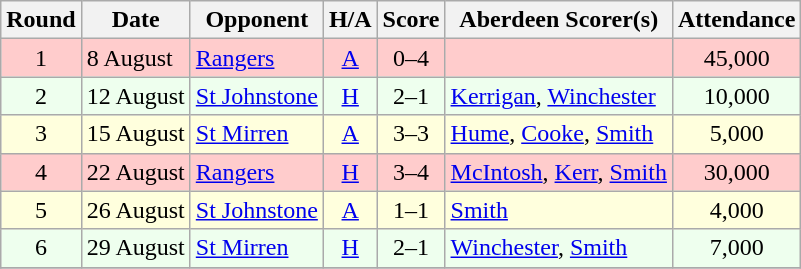<table class="wikitable" style="text-align:center">
<tr>
<th>Round</th>
<th>Date</th>
<th>Opponent</th>
<th>H/A</th>
<th>Score</th>
<th>Aberdeen Scorer(s)</th>
<th>Attendance</th>
</tr>
<tr bgcolor=#FFCCCC>
<td>1</td>
<td align=left>8 August</td>
<td align=left><a href='#'>Rangers</a></td>
<td><a href='#'>A</a></td>
<td>0–4</td>
<td align=left></td>
<td>45,000</td>
</tr>
<tr bgcolor=#EEFFEE>
<td>2</td>
<td align=left>12 August</td>
<td align=left><a href='#'>St Johnstone</a></td>
<td><a href='#'>H</a></td>
<td>2–1</td>
<td align=left><a href='#'>Kerrigan</a>, <a href='#'>Winchester</a></td>
<td>10,000</td>
</tr>
<tr bgcolor=#FFFFDD>
<td>3</td>
<td align=left>15 August</td>
<td align=left><a href='#'>St Mirren</a></td>
<td><a href='#'>A</a></td>
<td>3–3</td>
<td align=left><a href='#'>Hume</a>, <a href='#'>Cooke</a>, <a href='#'>Smith</a></td>
<td>5,000</td>
</tr>
<tr bgcolor=#FFCCCC>
<td>4</td>
<td align=left>22 August</td>
<td align=left><a href='#'>Rangers</a></td>
<td><a href='#'>H</a></td>
<td>3–4</td>
<td align=left><a href='#'>McIntosh</a>, <a href='#'>Kerr</a>, <a href='#'>Smith</a></td>
<td>30,000</td>
</tr>
<tr bgcolor=#FFFFDD>
<td>5</td>
<td align=left>26 August</td>
<td align=left><a href='#'>St Johnstone</a></td>
<td><a href='#'>A</a></td>
<td>1–1</td>
<td align=left><a href='#'>Smith</a></td>
<td>4,000</td>
</tr>
<tr bgcolor=#EEFFEE>
<td>6</td>
<td align=left>29 August</td>
<td align=left><a href='#'>St Mirren</a></td>
<td><a href='#'>H</a></td>
<td>2–1</td>
<td align=left><a href='#'>Winchester</a>, <a href='#'>Smith</a></td>
<td>7,000</td>
</tr>
<tr>
</tr>
</table>
